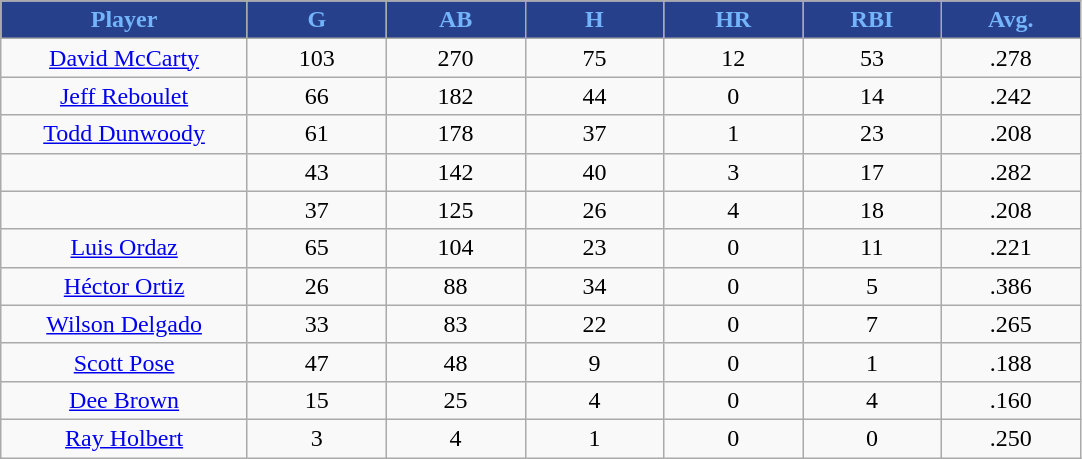<table class="wikitable sortable">
<tr>
<th style="background:#27408B;color:#74B4FA;" width="16%">Player</th>
<th style="background:#27408B;color:#74B4FA;" width="9%">G</th>
<th style="background:#27408B;color:#74B4FA;" width="9%">AB</th>
<th style="background:#27408B;color:#74B4FA;" width="9%">H</th>
<th style="background:#27408B;color:#74B4FA;" width="9%">HR</th>
<th style="background:#27408B;color:#74B4FA;" width="9%">RBI</th>
<th style="background:#27408B;color:#74B4FA;" width="9%">Avg.</th>
</tr>
<tr style="text-align: center">
<td><a href='#'>David McCarty</a></td>
<td>103</td>
<td>270</td>
<td>75</td>
<td>12</td>
<td>53</td>
<td>.278</td>
</tr>
<tr style="text-align: center">
<td><a href='#'>Jeff Reboulet</a></td>
<td>66</td>
<td>182</td>
<td>44</td>
<td>0</td>
<td>14</td>
<td>.242</td>
</tr>
<tr style="text-align: center">
<td><a href='#'>Todd Dunwoody</a></td>
<td>61</td>
<td>178</td>
<td>37</td>
<td>1</td>
<td>23</td>
<td>.208</td>
</tr>
<tr style="text-align: center">
<td></td>
<td>43</td>
<td>142</td>
<td>40</td>
<td>3</td>
<td>17</td>
<td>.282</td>
</tr>
<tr style="text-align: center">
<td></td>
<td>37</td>
<td>125</td>
<td>26</td>
<td>4</td>
<td>18</td>
<td>.208</td>
</tr>
<tr style="text-align: center">
<td><a href='#'>Luis Ordaz</a></td>
<td>65</td>
<td>104</td>
<td>23</td>
<td>0</td>
<td>11</td>
<td>.221</td>
</tr>
<tr align=center>
<td><a href='#'>Héctor Ortiz</a></td>
<td>26</td>
<td>88</td>
<td>34</td>
<td>0</td>
<td>5</td>
<td>.386</td>
</tr>
<tr align=center>
<td><a href='#'>Wilson Delgado</a></td>
<td>33</td>
<td>83</td>
<td>22</td>
<td>0</td>
<td>7</td>
<td>.265</td>
</tr>
<tr align=center>
<td><a href='#'>Scott Pose</a></td>
<td>47</td>
<td>48</td>
<td>9</td>
<td>0</td>
<td>1</td>
<td>.188</td>
</tr>
<tr align=center>
<td><a href='#'>Dee Brown</a></td>
<td>15</td>
<td>25</td>
<td>4</td>
<td>0</td>
<td>4</td>
<td>.160</td>
</tr>
<tr align=center>
<td><a href='#'>Ray Holbert</a></td>
<td>3</td>
<td>4</td>
<td>1</td>
<td>0</td>
<td>0</td>
<td>.250</td>
</tr>
</table>
